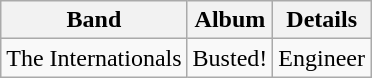<table class="wikitable" border="1">
<tr>
<th>Band</th>
<th>Album</th>
<th>Details</th>
</tr>
<tr>
<td>The Internationals</td>
<td>Busted!</td>
<td>Engineer</td>
</tr>
</table>
